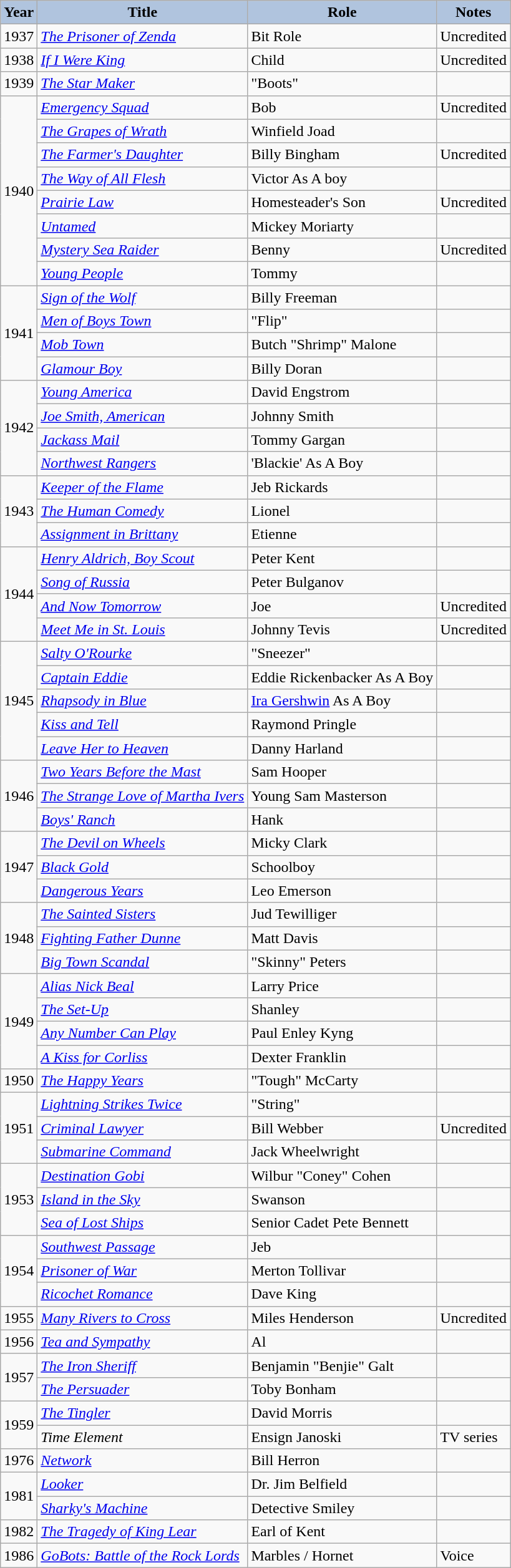<table class="wikitable">
<tr>
<th style="background:#B0C4DE;">Year</th>
<th style="background:#B0C4DE;">Title</th>
<th style="background:#B0C4DE;">Role</th>
<th style="background:#B0C4DE;">Notes</th>
</tr>
<tr>
<td rowspan=1>1937</td>
<td><em><a href='#'>The Prisoner of Zenda</a></em></td>
<td>Bit Role</td>
<td>Uncredited</td>
</tr>
<tr>
<td rowspan=1>1938</td>
<td><em><a href='#'>If I Were King</a></em></td>
<td>Child</td>
<td>Uncredited</td>
</tr>
<tr>
<td rowspan=1>1939</td>
<td><em><a href='#'>The Star Maker</a></em></td>
<td>"Boots"</td>
<td></td>
</tr>
<tr>
<td rowspan=8>1940</td>
<td><em><a href='#'>Emergency Squad</a></em></td>
<td>Bob</td>
<td>Uncredited</td>
</tr>
<tr>
<td><em><a href='#'>The Grapes of Wrath</a></em></td>
<td>Winfield Joad</td>
<td></td>
</tr>
<tr>
<td><em><a href='#'>The Farmer's Daughter</a></em></td>
<td>Billy Bingham</td>
<td>Uncredited</td>
</tr>
<tr>
<td><em><a href='#'>The Way of All Flesh</a></em></td>
<td>Victor As A boy</td>
<td></td>
</tr>
<tr>
<td><em><a href='#'>Prairie Law</a></em></td>
<td>Homesteader's Son</td>
<td>Uncredited</td>
</tr>
<tr>
<td><em><a href='#'>Untamed</a></em></td>
<td>Mickey Moriarty</td>
<td></td>
</tr>
<tr>
<td><em><a href='#'>Mystery Sea Raider</a></em></td>
<td>Benny</td>
<td>Uncredited</td>
</tr>
<tr>
<td><em><a href='#'>Young People</a></em></td>
<td>Tommy</td>
<td></td>
</tr>
<tr>
<td rowspan=4>1941</td>
<td><em><a href='#'>Sign of the Wolf</a></em></td>
<td>Billy Freeman</td>
<td></td>
</tr>
<tr>
<td><em><a href='#'>Men of Boys Town</a></em></td>
<td>"Flip"</td>
<td></td>
</tr>
<tr>
<td><em><a href='#'>Mob Town</a></em></td>
<td>Butch "Shrimp" Malone</td>
<td></td>
</tr>
<tr>
<td><em><a href='#'>Glamour Boy</a></em></td>
<td>Billy Doran</td>
<td></td>
</tr>
<tr>
<td rowspan=4>1942</td>
<td><em><a href='#'>Young America</a></em></td>
<td>David Engstrom</td>
<td></td>
</tr>
<tr>
<td><em><a href='#'>Joe Smith, American</a></em></td>
<td>Johnny Smith</td>
<td></td>
</tr>
<tr>
<td><em><a href='#'>Jackass Mail</a></em></td>
<td>Tommy Gargan</td>
<td></td>
</tr>
<tr>
<td><em><a href='#'>Northwest Rangers</a></em></td>
<td>'Blackie' As A Boy</td>
<td></td>
</tr>
<tr>
<td rowspan=3>1943</td>
<td><em><a href='#'>Keeper of the Flame</a></em></td>
<td>Jeb Rickards</td>
<td></td>
</tr>
<tr>
<td><em><a href='#'>The Human Comedy</a></em></td>
<td>Lionel</td>
<td></td>
</tr>
<tr>
<td><em><a href='#'>Assignment in Brittany</a></em></td>
<td>Etienne</td>
<td></td>
</tr>
<tr>
<td rowspan=4>1944</td>
<td><em><a href='#'>Henry Aldrich, Boy Scout</a></em></td>
<td>Peter Kent</td>
<td></td>
</tr>
<tr>
<td><em><a href='#'>Song of Russia</a></em></td>
<td>Peter Bulganov</td>
<td></td>
</tr>
<tr>
<td><em><a href='#'>And Now Tomorrow</a></em></td>
<td>Joe</td>
<td>Uncredited</td>
</tr>
<tr>
<td><em><a href='#'>Meet Me in St. Louis</a></em></td>
<td>Johnny Tevis</td>
<td>Uncredited</td>
</tr>
<tr>
<td rowspan=5>1945</td>
<td><em><a href='#'>Salty O'Rourke</a></em></td>
<td>"Sneezer"</td>
<td></td>
</tr>
<tr>
<td><em><a href='#'>Captain Eddie</a></em></td>
<td>Eddie Rickenbacker As A Boy</td>
<td></td>
</tr>
<tr>
<td><em><a href='#'>Rhapsody in Blue</a></em></td>
<td><a href='#'>Ira Gershwin</a> As A Boy</td>
<td></td>
</tr>
<tr>
<td><em><a href='#'>Kiss and Tell</a></em></td>
<td>Raymond Pringle</td>
<td></td>
</tr>
<tr>
<td><em><a href='#'>Leave Her to Heaven</a></em></td>
<td>Danny Harland</td>
<td></td>
</tr>
<tr>
<td rowspan=3>1946</td>
<td><em><a href='#'>Two Years Before the Mast</a></em></td>
<td>Sam Hooper</td>
<td></td>
</tr>
<tr>
<td><em><a href='#'>The Strange Love of Martha Ivers</a></em></td>
<td>Young Sam Masterson</td>
<td></td>
</tr>
<tr>
<td><em><a href='#'>Boys' Ranch</a></em></td>
<td>Hank</td>
<td></td>
</tr>
<tr>
<td rowspan=3>1947</td>
<td><em><a href='#'>The Devil on Wheels</a></em></td>
<td>Micky Clark</td>
<td></td>
</tr>
<tr>
<td><em><a href='#'>Black Gold</a></em></td>
<td>Schoolboy</td>
<td></td>
</tr>
<tr>
<td><em><a href='#'>Dangerous Years</a></em></td>
<td>Leo Emerson</td>
<td></td>
</tr>
<tr>
<td rowspan=3>1948</td>
<td><em><a href='#'>The Sainted Sisters</a></em></td>
<td>Jud Tewilliger</td>
<td></td>
</tr>
<tr>
<td><em><a href='#'>Fighting Father Dunne</a></em></td>
<td>Matt Davis</td>
<td></td>
</tr>
<tr>
<td><em><a href='#'>Big Town Scandal</a></em></td>
<td>"Skinny" Peters</td>
<td></td>
</tr>
<tr>
<td rowspan=4>1949</td>
<td><em><a href='#'>Alias Nick Beal</a></em></td>
<td>Larry Price</td>
<td></td>
</tr>
<tr>
<td><em><a href='#'>The Set-Up</a></em></td>
<td>Shanley</td>
<td></td>
</tr>
<tr>
<td><em><a href='#'>Any Number Can Play</a></em></td>
<td>Paul Enley Kyng</td>
<td></td>
</tr>
<tr>
<td><em><a href='#'>A Kiss for Corliss</a></em></td>
<td>Dexter Franklin</td>
<td></td>
</tr>
<tr>
<td rowspan=1>1950</td>
<td><em><a href='#'>The Happy Years</a></em></td>
<td>"Tough" McCarty</td>
<td></td>
</tr>
<tr>
<td rowspan=3>1951</td>
<td><em><a href='#'>Lightning Strikes Twice</a></em></td>
<td>"String"</td>
<td></td>
</tr>
<tr>
<td><em><a href='#'>Criminal Lawyer</a></em></td>
<td>Bill Webber</td>
<td>Uncredited</td>
</tr>
<tr>
<td><em><a href='#'>Submarine Command</a></em></td>
<td>Jack Wheelwright</td>
<td></td>
</tr>
<tr>
<td rowspan=3>1953</td>
<td><em><a href='#'>Destination Gobi</a></em></td>
<td>Wilbur "Coney" Cohen</td>
<td></td>
</tr>
<tr>
<td><em><a href='#'>Island in the Sky</a></em></td>
<td>Swanson</td>
<td></td>
</tr>
<tr>
<td><em><a href='#'>Sea of Lost Ships</a></em></td>
<td>Senior Cadet Pete Bennett</td>
<td></td>
</tr>
<tr>
<td rowspan=3>1954</td>
<td><em><a href='#'>Southwest Passage</a></em></td>
<td>Jeb</td>
<td></td>
</tr>
<tr>
<td><em><a href='#'>Prisoner of War</a></em></td>
<td>Merton Tollivar</td>
<td></td>
</tr>
<tr>
<td><em><a href='#'>Ricochet Romance</a></em></td>
<td>Dave King</td>
<td></td>
</tr>
<tr>
<td rowspan=1>1955</td>
<td><em><a href='#'>Many Rivers to Cross</a></em></td>
<td>Miles Henderson</td>
<td>Uncredited</td>
</tr>
<tr>
<td rowspan=1>1956</td>
<td><em><a href='#'>Tea and Sympathy</a></em></td>
<td>Al</td>
<td></td>
</tr>
<tr>
<td rowspan=2>1957</td>
<td><em><a href='#'>The Iron Sheriff</a></em></td>
<td>Benjamin "Benjie" Galt</td>
<td></td>
</tr>
<tr>
<td><em><a href='#'>The Persuader</a></em></td>
<td>Toby Bonham</td>
<td></td>
</tr>
<tr>
<td rowspan=2>1959</td>
<td><em><a href='#'>The Tingler</a></em></td>
<td>David Morris</td>
<td></td>
</tr>
<tr>
<td><em>Time Element</em></td>
<td>Ensign Janoski</td>
<td>TV series</td>
</tr>
<tr>
<td rowspan=1>1976</td>
<td><em><a href='#'>Network</a></em></td>
<td>Bill Herron</td>
<td></td>
</tr>
<tr>
<td rowspan=2>1981</td>
<td><em><a href='#'>Looker</a></em></td>
<td>Dr. Jim Belfield</td>
<td></td>
</tr>
<tr>
<td><em><a href='#'>Sharky's Machine</a></em></td>
<td>Detective Smiley</td>
<td></td>
</tr>
<tr>
<td rowspan=1>1982</td>
<td><em><a href='#'>The Tragedy of King Lear</a></em></td>
<td>Earl of Kent</td>
<td></td>
</tr>
<tr>
<td rowspan=1>1986</td>
<td><em><a href='#'>GoBots: Battle of the Rock Lords</a></em></td>
<td>Marbles / Hornet</td>
<td>Voice</td>
</tr>
</table>
